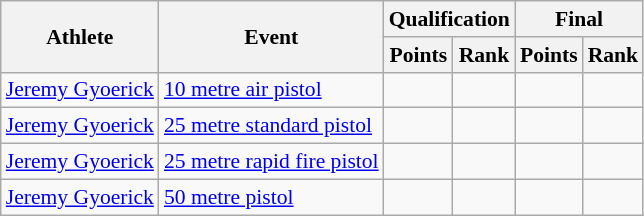<table class="wikitable" style="font-size:90%;">
<tr>
<th rowspan=2>Athlete</th>
<th rowspan=2>Event</th>
<th colspan=2>Qualification</th>
<th colspan=2>Final</th>
</tr>
<tr>
<th>Points</th>
<th>Rank</th>
<th>Points</th>
<th>Rank</th>
</tr>
<tr align=center>
<td align=left><a href='#'>Jeremy Gyoerick</a></td>
<td align=left><a href='#'>10 metre air pistol</a></td>
<td></td>
<td></td>
<td></td>
<td></td>
</tr>
<tr align=center>
<td align=left><a href='#'>Jeremy Gyoerick</a></td>
<td align=left><a href='#'>25 metre standard pistol</a></td>
<td></td>
<td></td>
<td></td>
<td></td>
</tr>
<tr align=center>
<td align=left><a href='#'>Jeremy Gyoerick</a></td>
<td align=left><a href='#'>25 metre rapid fire pistol</a></td>
<td></td>
<td></td>
<td></td>
<td></td>
</tr>
<tr align=center>
<td align=left><a href='#'>Jeremy Gyoerick</a></td>
<td align=left><a href='#'>50 metre pistol</a></td>
<td></td>
<td></td>
<td></td>
<td></td>
</tr>
</table>
